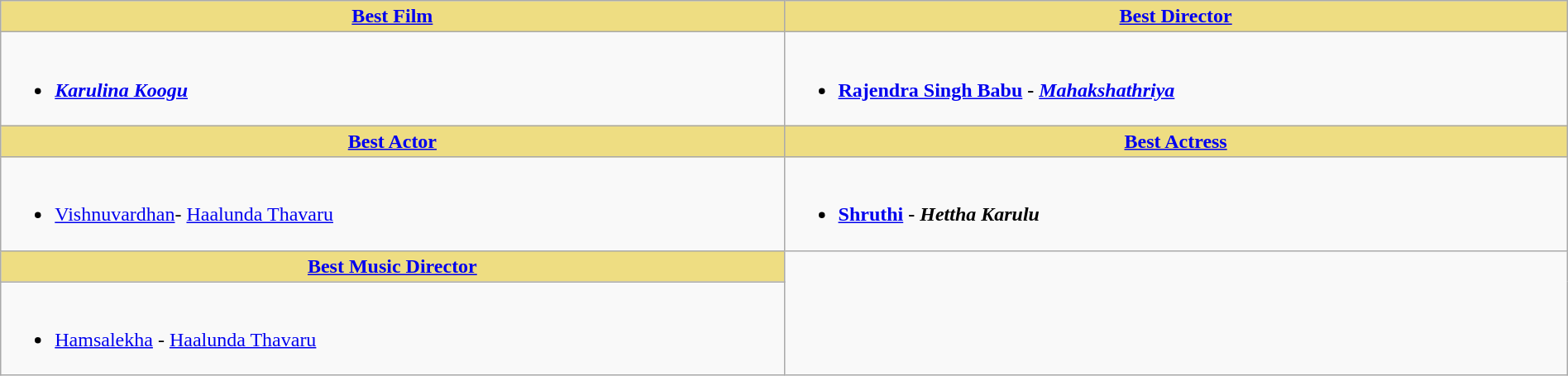<table class="wikitable" width=100% |>
<tr>
<th !  style="background:#eedd82; text-align:center; width:50%;"><a href='#'>Best Film</a></th>
<th !  style="background:#eedd82; text-align:center; width:50%;"><a href='#'>Best Director</a></th>
</tr>
<tr>
<td valign="top"><br><ul><li><strong><em><a href='#'>Karulina Koogu</a></em></strong></li></ul></td>
<td valign="top"><br><ul><li><strong><a href='#'>Rajendra Singh Babu</a> -  <em><a href='#'>Mahakshathriya</a><strong><em></li></ul></td>
</tr>
<tr>
<th ! style="background:#eedd82; text-align:center;"><a href='#'>Best Actor</a></th>
<th ! style="background:#eedd82; text-align:center;"><a href='#'>Best Actress</a></th>
</tr>
<tr>
<td><br><ul><li></strong><a href='#'>Vishnuvardhan</a>- </em><a href='#'>Haalunda Thavaru</a></em></strong></li></ul></td>
<td><br><ul><li><strong><a href='#'>Shruthi</a> - <em>Hettha Karulu<strong><em></li></ul></td>
</tr>
<tr>
<th ! style="background:#eedd82; text-align:center;"><a href='#'>Best Music Director</a></th>
</tr>
<tr>
<td><br><ul><li></strong><a href='#'>Hamsalekha</a> - </em><a href='#'>Haalunda Thavaru</a></em></strong></li></ul></td>
</tr>
</table>
